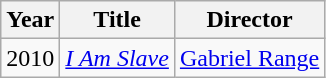<table class="wikitable">
<tr>
<th>Year</th>
<th>Title</th>
<th>Director</th>
</tr>
<tr>
<td>2010</td>
<td><em><a href='#'>I Am Slave</a></em></td>
<td><a href='#'>Gabriel Range</a></td>
</tr>
</table>
